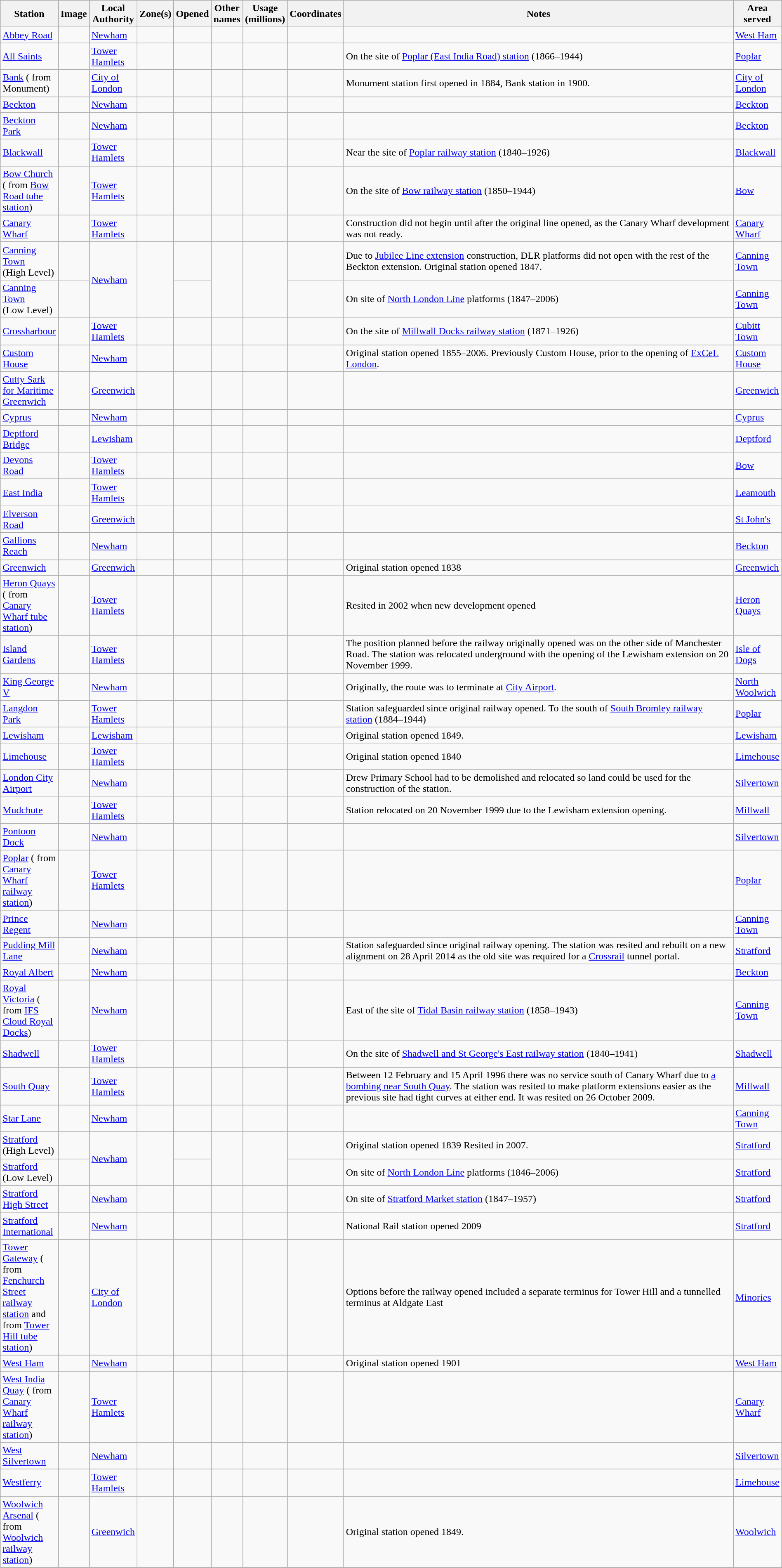<table class="wikitable sortable" width="100%">
<tr>
<th>Station</th>
<th class="unsortable" scope="col" width="80">Image</th>
<th>Local Authority</th>
<th>Zone(s)</th>
<th>Opened</th>
<th>Other names</th>
<th>Usage (millions)</th>
<th>Coordinates</th>
<th class="unsortable" scope="col" width="100%">Notes</th>
<th>Area served</th>
</tr>
<tr>
<td><a href='#'>Abbey Road</a></td>
<td></td>
<td><a href='#'>Newham</a></td>
<td></td>
<td></td>
<td></td>
<td></td>
<td></td>
<td></td>
<td><a href='#'>West Ham</a></td>
</tr>
<tr>
<td><a href='#'>All Saints</a></td>
<td></td>
<td><a href='#'>Tower Hamlets</a></td>
<td></td>
<td></td>
<td></td>
<td></td>
<td></td>
<td>On the site of <a href='#'>Poplar (East India Road) station</a> (1866–1944)</td>
<td><a href='#'>Poplar</a></td>
</tr>
<tr>
<td><a href='#'>Bank</a>    (  from Monument)</td>
<td></td>
<td><a href='#'>City of London</a></td>
<td></td>
<td></td>
<td></td>
<td></td>
<td></td>
<td>Monument station first opened in 1884, Bank station in 1900.</td>
<td><a href='#'>City of London</a></td>
</tr>
<tr>
<td><a href='#'>Beckton</a></td>
<td></td>
<td><a href='#'>Newham</a></td>
<td></td>
<td></td>
<td></td>
<td></td>
<td></td>
<td></td>
<td><a href='#'>Beckton</a></td>
</tr>
<tr>
<td><a href='#'>Beckton Park</a></td>
<td></td>
<td><a href='#'>Newham</a></td>
<td></td>
<td></td>
<td></td>
<td></td>
<td></td>
<td></td>
<td><a href='#'>Beckton</a></td>
</tr>
<tr>
<td><a href='#'>Blackwall</a></td>
<td></td>
<td><a href='#'>Tower Hamlets</a></td>
<td></td>
<td></td>
<td></td>
<td></td>
<td></td>
<td>Near the site of <a href='#'>Poplar railway station</a> (1840–1926)</td>
<td><a href='#'>Blackwall</a></td>
</tr>
<tr>
<td><a href='#'>Bow Church</a> (  from <a href='#'>Bow Road tube station</a>)</td>
<td></td>
<td><a href='#'>Tower Hamlets</a></td>
<td></td>
<td></td>
<td></td>
<td></td>
<td></td>
<td>On the site of <a href='#'>Bow railway station</a> (1850–1944)</td>
<td><a href='#'>Bow</a></td>
</tr>
<tr>
<td><a href='#'>Canary Wharf</a>  </td>
<td></td>
<td><a href='#'>Tower Hamlets</a></td>
<td></td>
<td></td>
<td></td>
<td></td>
<td></td>
<td>Construction did not begin until after the original line opened, as the Canary Wharf development was not ready.</td>
<td><a href='#'>Canary Wharf</a></td>
</tr>
<tr>
<td><a href='#'>Canning Town</a><br>(High Level) </td>
<td></td>
<td rowspan="2"><a href='#'>Newham</a></td>
<td rowspan="2"></td>
<td></td>
<td rowspan="2"></td>
<td rowspan="2"></td>
<td></td>
<td>Due to <a href='#'>Jubilee Line extension</a> construction, DLR platforms did not open with the rest of the Beckton extension. Original station opened 1847.</td>
<td><a href='#'>Canning Town</a></td>
</tr>
<tr>
<td><a href='#'>Canning Town</a><br>(Low Level) </td>
<td><br></td>
<td><br>
</td>
<td></td>
<td>On site of <a href='#'>North London Line</a> platforms (1847–2006)</td>
<td><a href='#'>Canning Town</a></td>
</tr>
<tr>
<td><a href='#'>Crossharbour</a></td>
<td></td>
<td><a href='#'>Tower Hamlets</a></td>
<td></td>
<td></td>
<td></td>
<td></td>
<td></td>
<td>On the site of <a href='#'>Millwall Docks railway station</a> (1871–1926)</td>
<td><a href='#'>Cubitt Town</a></td>
</tr>
<tr>
<td><a href='#'>Custom House</a> </td>
<td></td>
<td><a href='#'>Newham</a></td>
<td></td>
<td></td>
<td></td>
<td></td>
<td></td>
<td>Original station opened 1855–2006. Previously Custom House, prior to the opening of <a href='#'>ExCeL London</a>.</td>
<td><a href='#'>Custom House</a></td>
</tr>
<tr>
<td><a href='#'>Cutty Sark for Maritime Greenwich</a></td>
<td></td>
<td><a href='#'>Greenwich</a></td>
<td></td>
<td></td>
<td></td>
<td></td>
<td></td>
<td></td>
<td><a href='#'>Greenwich</a></td>
</tr>
<tr>
<td><a href='#'>Cyprus</a></td>
<td></td>
<td><a href='#'>Newham</a></td>
<td></td>
<td></td>
<td></td>
<td></td>
<td></td>
<td></td>
<td><a href='#'>Cyprus</a></td>
</tr>
<tr>
<td><a href='#'>Deptford Bridge</a></td>
<td></td>
<td><a href='#'>Lewisham</a></td>
<td></td>
<td></td>
<td></td>
<td></td>
<td></td>
<td></td>
<td><a href='#'>Deptford</a></td>
</tr>
<tr>
<td><a href='#'>Devons Road</a></td>
<td></td>
<td><a href='#'>Tower Hamlets</a></td>
<td></td>
<td></td>
<td></td>
<td></td>
<td></td>
<td></td>
<td><a href='#'>Bow</a></td>
</tr>
<tr>
<td><a href='#'>East India</a></td>
<td></td>
<td><a href='#'>Tower Hamlets</a></td>
<td></td>
<td></td>
<td></td>
<td></td>
<td></td>
<td></td>
<td><a href='#'>Leamouth</a></td>
</tr>
<tr>
<td><a href='#'>Elverson Road</a></td>
<td></td>
<td><a href='#'>Greenwich</a></td>
<td></td>
<td></td>
<td></td>
<td></td>
<td></td>
<td></td>
<td><a href='#'>St John's</a></td>
</tr>
<tr>
<td><a href='#'>Gallions Reach</a></td>
<td></td>
<td><a href='#'>Newham</a></td>
<td></td>
<td></td>
<td></td>
<td></td>
<td></td>
<td></td>
<td><a href='#'>Beckton</a></td>
</tr>
<tr>
<td><a href='#'>Greenwich</a> </td>
<td></td>
<td><a href='#'>Greenwich</a></td>
<td></td>
<td></td>
<td></td>
<td></td>
<td></td>
<td>Original station opened 1838</td>
<td><a href='#'>Greenwich</a></td>
</tr>
<tr>
<td><a href='#'>Heron Quays</a> ( from <a href='#'>Canary Wharf tube station</a>)</td>
<td></td>
<td><a href='#'>Tower Hamlets</a></td>
<td></td>
<td></td>
<td></td>
<td></td>
<td></td>
<td>Resited in 2002 when new development opened</td>
<td><a href='#'>Heron Quays</a></td>
</tr>
<tr>
<td><a href='#'>Island Gardens</a></td>
<td></td>
<td><a href='#'>Tower Hamlets</a></td>
<td></td>
<td></td>
<td></td>
<td></td>
<td></td>
<td>The position planned before the railway originally opened was on the other side of Manchester Road. The station was relocated underground with the opening of the Lewisham extension on 20 November 1999.</td>
<td><a href='#'>Isle of Dogs</a></td>
</tr>
<tr>
<td><a href='#'>King George V</a></td>
<td></td>
<td><a href='#'>Newham</a></td>
<td></td>
<td></td>
<td></td>
<td></td>
<td></td>
<td>Originally, the route was to terminate at <a href='#'>City Airport</a>.</td>
<td><a href='#'>North Woolwich</a></td>
</tr>
<tr>
<td><a href='#'>Langdon Park</a></td>
<td></td>
<td><a href='#'>Tower Hamlets</a></td>
<td></td>
<td></td>
<td></td>
<td></td>
<td></td>
<td>Station safeguarded since original railway opened. To the south of <a href='#'>South Bromley railway station</a> (1884–1944)</td>
<td><a href='#'>Poplar</a></td>
</tr>
<tr>
<td><a href='#'>Lewisham</a> </td>
<td></td>
<td><a href='#'>Lewisham</a></td>
<td></td>
<td></td>
<td></td>
<td></td>
<td></td>
<td>Original station opened 1849.</td>
<td><a href='#'>Lewisham</a></td>
</tr>
<tr>
<td><a href='#'>Limehouse</a> </td>
<td></td>
<td><a href='#'>Tower Hamlets</a></td>
<td></td>
<td></td>
<td></td>
<td></td>
<td></td>
<td>Original station opened 1840</td>
<td><a href='#'>Limehouse</a></td>
</tr>
<tr>
<td><a href='#'>London City Airport</a> </td>
<td></td>
<td><a href='#'>Newham</a></td>
<td></td>
<td></td>
<td></td>
<td></td>
<td></td>
<td>Drew Primary School had to be demolished and relocated so land could be used for the construction of the station.</td>
<td><a href='#'>Silvertown</a></td>
</tr>
<tr>
<td><a href='#'>Mudchute</a></td>
<td></td>
<td><a href='#'>Tower Hamlets</a></td>
<td></td>
<td></td>
<td></td>
<td></td>
<td></td>
<td>Station relocated on 20 November 1999 due to the Lewisham extension opening.</td>
<td><a href='#'>Millwall</a></td>
</tr>
<tr>
<td><a href='#'>Pontoon Dock</a></td>
<td></td>
<td><a href='#'>Newham</a></td>
<td></td>
<td></td>
<td></td>
<td></td>
<td></td>
<td></td>
<td><a href='#'>Silvertown</a></td>
</tr>
<tr>
<td><a href='#'>Poplar</a> ( from <a href='#'>Canary Wharf railway station</a>)</td>
<td></td>
<td><a href='#'>Tower Hamlets</a></td>
<td></td>
<td></td>
<td></td>
<td></td>
<td></td>
<td></td>
<td><a href='#'>Poplar</a></td>
</tr>
<tr>
<td><a href='#'>Prince Regent</a></td>
<td></td>
<td><a href='#'>Newham</a></td>
<td></td>
<td></td>
<td></td>
<td></td>
<td></td>
<td></td>
<td><a href='#'>Canning Town</a></td>
</tr>
<tr>
<td><a href='#'>Pudding Mill Lane</a></td>
<td></td>
<td><a href='#'>Newham</a></td>
<td></td>
<td></td>
<td></td>
<td></td>
<td></td>
<td>Station safeguarded since original railway opening. The station was resited and rebuilt on a new alignment on 28 April 2014 as the old site was required for a <a href='#'>Crossrail</a> tunnel portal.</td>
<td><a href='#'>Stratford</a></td>
</tr>
<tr>
<td><a href='#'>Royal Albert</a></td>
<td></td>
<td><a href='#'>Newham</a></td>
<td></td>
<td></td>
<td></td>
<td></td>
<td></td>
<td></td>
<td><a href='#'>Beckton</a></td>
</tr>
<tr>
<td><a href='#'>Royal Victoria</a> ( from <a href='#'>IFS Cloud Royal Docks</a>)</td>
<td></td>
<td><a href='#'>Newham</a></td>
<td></td>
<td></td>
<td></td>
<td></td>
<td></td>
<td>East of the site of <a href='#'>Tidal Basin railway station</a> (1858–1943)</td>
<td><a href='#'>Canning Town</a></td>
</tr>
<tr>
<td><a href='#'>Shadwell</a> </td>
<td></td>
<td><a href='#'>Tower Hamlets</a></td>
<td></td>
<td></td>
<td></td>
<td></td>
<td></td>
<td>On the site of <a href='#'>Shadwell and St George's East railway station</a> (1840–1941)</td>
<td><a href='#'>Shadwell</a></td>
</tr>
<tr>
<td><a href='#'>South Quay</a></td>
<td></td>
<td><a href='#'>Tower Hamlets</a></td>
<td></td>
<td></td>
<td></td>
<td></td>
<td></td>
<td>Between 12 February and 15 April 1996 there was no service south of Canary Wharf due to <a href='#'>a bombing near South Quay</a>. The station was resited to make platform extensions easier as the previous site had tight curves at either end. It was resited on 26 October 2009.</td>
<td><a href='#'>Millwall</a></td>
</tr>
<tr>
<td><a href='#'>Star Lane</a></td>
<td></td>
<td><a href='#'>Newham</a></td>
<td></td>
<td></td>
<td></td>
<td></td>
<td></td>
<td></td>
<td><a href='#'>Canning Town</a></td>
</tr>
<tr>
<td><a href='#'>Stratford</a><br>(High Level)     </td>
<td></td>
<td rowspan="2"><a href='#'>Newham</a></td>
<td rowspan="2"></td>
<td></td>
<td rowspan="2"></td>
<td rowspan="2"></td>
<td></td>
<td>Original station opened 1839 Resited in 2007.</td>
<td><a href='#'>Stratford</a></td>
</tr>
<tr>
<td><a href='#'>Stratford</a><br>(Low Level)     </td>
<td><br></td>
<td><br>
</td>
<td></td>
<td>On site of <a href='#'>North London Line</a> platforms (1846–2006)</td>
<td><a href='#'>Stratford</a></td>
</tr>
<tr>
<td><a href='#'>Stratford High Street</a></td>
<td></td>
<td><a href='#'>Newham</a></td>
<td></td>
<td></td>
<td></td>
<td></td>
<td></td>
<td>On site of <a href='#'>Stratford Market station</a> (1847–1957)</td>
<td><a href='#'>Stratford</a></td>
</tr>
<tr>
<td><a href='#'>Stratford International</a> </td>
<td></td>
<td><a href='#'>Newham</a></td>
<td></td>
<td></td>
<td></td>
<td></td>
<td></td>
<td>National Rail station opened 2009</td>
<td><a href='#'>Stratford</a></td>
</tr>
<tr>
<td><a href='#'>Tower Gateway</a> ( from <a href='#'>Fenchurch Street railway station</a> and   from <a href='#'>Tower Hill tube station</a>)</td>
<td></td>
<td><a href='#'>City of London</a></td>
<td></td>
<td></td>
<td></td>
<td></td>
<td></td>
<td>Options before the railway opened included a separate terminus for Tower Hill and a tunnelled terminus at Aldgate East</td>
<td><a href='#'>Minories</a></td>
</tr>
<tr>
<td><a href='#'>West Ham</a>    </td>
<td></td>
<td><a href='#'>Newham</a></td>
<td></td>
<td></td>
<td></td>
<td></td>
<td></td>
<td>Original station opened 1901</td>
<td><a href='#'>West Ham</a></td>
</tr>
<tr>
<td><a href='#'>West India Quay</a> ( from <a href='#'>Canary Wharf railway station</a>)</td>
<td></td>
<td><a href='#'>Tower Hamlets</a></td>
<td></td>
<td></td>
<td></td>
<td></td>
<td></td>
<td></td>
<td><a href='#'>Canary Wharf</a></td>
</tr>
<tr>
<td><a href='#'>West Silvertown</a></td>
<td></td>
<td><a href='#'>Newham</a></td>
<td></td>
<td></td>
<td></td>
<td></td>
<td></td>
<td></td>
<td><a href='#'>Silvertown</a></td>
</tr>
<tr>
<td><a href='#'>Westferry</a></td>
<td></td>
<td><a href='#'>Tower Hamlets</a></td>
<td></td>
<td></td>
<td></td>
<td></td>
<td></td>
<td></td>
<td><a href='#'>Limehouse</a></td>
</tr>
<tr>
<td><a href='#'>Woolwich Arsenal</a>  ( from <a href='#'>Woolwich railway station</a>)</td>
<td></td>
<td><a href='#'>Greenwich</a></td>
<td></td>
<td></td>
<td></td>
<td></td>
<td></td>
<td>Original station opened 1849.</td>
<td><a href='#'>Woolwich</a></td>
</tr>
</table>
